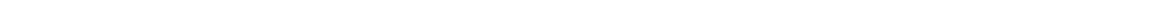<table style="width:88%; text-align:center;">
<tr style="color:white;">
<td style="background:"><strong>83</strong></td>
<td style="background:"><strong>14</strong></td>
<td style="background:"><strong>2</strong></td>
</tr>
</table>
